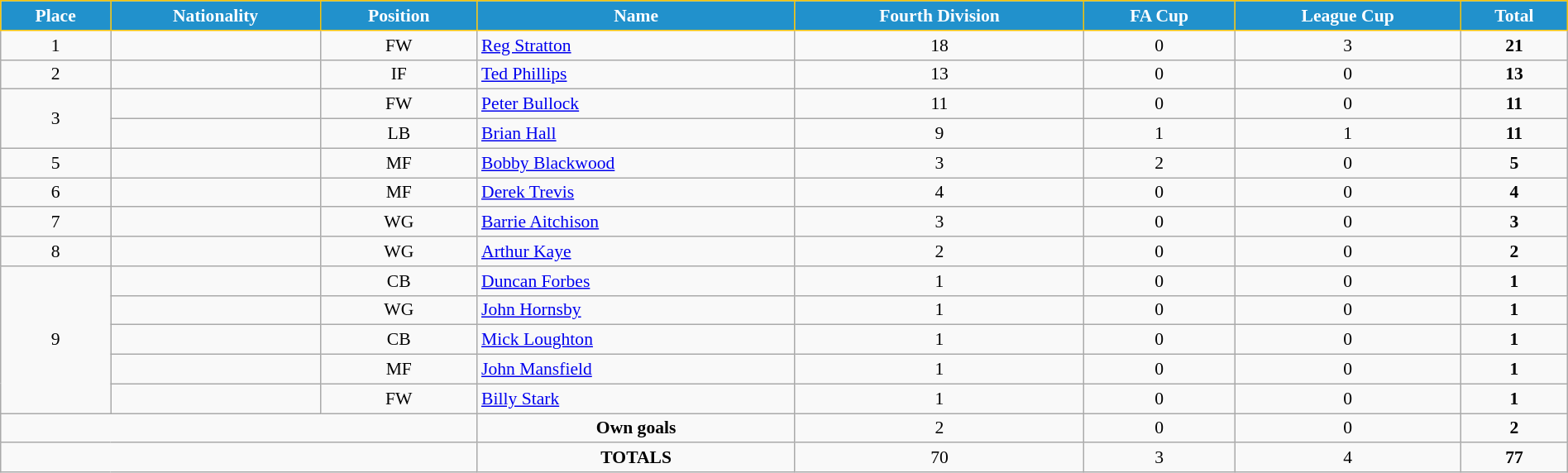<table class="wikitable" style="text-align:center; font-size:90%; width:100%;">
<tr>
<th style="background:#2191CC; color:white; border:1px solid #F7C408; text-align:center;">Place</th>
<th style="background:#2191CC; color:white; border:1px solid #F7C408; text-align:center;">Nationality</th>
<th style="background:#2191CC; color:white; border:1px solid #F7C408; text-align:center;">Position</th>
<th style="background:#2191CC; color:white; border:1px solid #F7C408; text-align:center;">Name</th>
<th style="background:#2191CC; color:white; border:1px solid #F7C408; text-align:center;">Fourth Division</th>
<th style="background:#2191CC; color:white; border:1px solid #F7C408; text-align:center;">FA Cup</th>
<th style="background:#2191CC; color:white; border:1px solid #F7C408; text-align:center;">League Cup</th>
<th style="background:#2191CC; color:white; border:1px solid #F7C408; text-align:center;">Total</th>
</tr>
<tr>
<td>1</td>
<td></td>
<td>FW</td>
<td align="left"><a href='#'>Reg Stratton</a></td>
<td>18</td>
<td>0</td>
<td>3</td>
<td><strong>21</strong></td>
</tr>
<tr>
<td>2</td>
<td></td>
<td>IF</td>
<td align="left"><a href='#'>Ted Phillips</a></td>
<td>13</td>
<td>0</td>
<td>0</td>
<td><strong>13</strong></td>
</tr>
<tr>
<td rowspan="2">3</td>
<td></td>
<td>FW</td>
<td align="left"><a href='#'>Peter Bullock</a></td>
<td>11</td>
<td>0</td>
<td>0</td>
<td><strong>11</strong></td>
</tr>
<tr>
<td></td>
<td>LB</td>
<td align="left"><a href='#'>Brian Hall</a></td>
<td>9</td>
<td>1</td>
<td>1</td>
<td><strong>11</strong></td>
</tr>
<tr>
<td>5</td>
<td></td>
<td>MF</td>
<td align="left"><a href='#'>Bobby Blackwood</a></td>
<td>3</td>
<td>2</td>
<td>0</td>
<td><strong>5</strong></td>
</tr>
<tr>
<td>6</td>
<td></td>
<td>MF</td>
<td align="left"><a href='#'>Derek Trevis</a></td>
<td>4</td>
<td>0</td>
<td>0</td>
<td><strong>4</strong></td>
</tr>
<tr>
<td>7</td>
<td></td>
<td>WG</td>
<td align="left"><a href='#'>Barrie Aitchison</a></td>
<td>3</td>
<td>0</td>
<td>0</td>
<td><strong>3</strong></td>
</tr>
<tr>
<td>8</td>
<td></td>
<td>WG</td>
<td align="left"><a href='#'>Arthur Kaye</a></td>
<td>2</td>
<td>0</td>
<td>0</td>
<td><strong>2</strong></td>
</tr>
<tr>
<td rowspan="5">9</td>
<td></td>
<td>CB</td>
<td align="left"><a href='#'>Duncan Forbes</a></td>
<td>1</td>
<td>0</td>
<td>0</td>
<td><strong>1</strong></td>
</tr>
<tr>
<td></td>
<td>WG</td>
<td align="left"><a href='#'>John Hornsby</a></td>
<td>1</td>
<td>0</td>
<td>0</td>
<td><strong>1</strong></td>
</tr>
<tr>
<td></td>
<td>CB</td>
<td align="left"><a href='#'>Mick Loughton</a></td>
<td>1</td>
<td>0</td>
<td>0</td>
<td><strong>1</strong></td>
</tr>
<tr>
<td></td>
<td>MF</td>
<td align="left"><a href='#'>John Mansfield</a></td>
<td>1</td>
<td>0</td>
<td>0</td>
<td><strong>1</strong></td>
</tr>
<tr>
<td></td>
<td>FW</td>
<td align="left"><a href='#'>Billy Stark</a></td>
<td>1</td>
<td>0</td>
<td>0</td>
<td><strong>1</strong></td>
</tr>
<tr>
<td colspan="3"></td>
<td><strong>Own goals</strong></td>
<td>2</td>
<td>0</td>
<td>0</td>
<td><strong>2</strong></td>
</tr>
<tr>
<td colspan="3"></td>
<td><strong>TOTALS</strong></td>
<td>70</td>
<td>3</td>
<td>4</td>
<td><strong>77</strong></td>
</tr>
</table>
